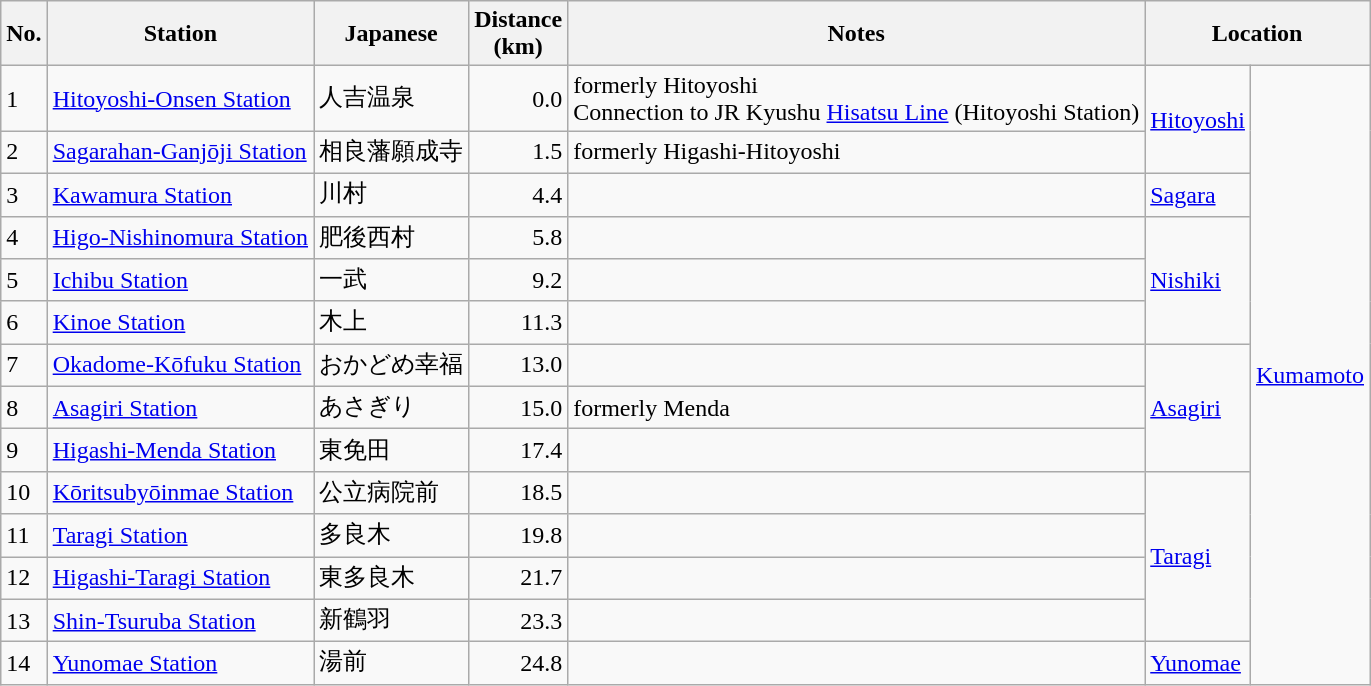<table class=wikitable>
<tr>
<th>No.</th>
<th>Station</th>
<th>Japanese</th>
<th>Distance<br>(km)</th>
<th>Notes</th>
<th colspan=2>Location</th>
</tr>
<tr>
<td>1</td>
<td><a href='#'>Hitoyoshi-Onsen Station</a></td>
<td>人吉温泉</td>
<td style="text-align:right;">0.0</td>
<td>formerly Hitoyoshi<br>Connection to JR Kyushu <a href='#'>Hisatsu Line</a> (Hitoyoshi Station)</td>
<td rowspan=2><a href='#'>Hitoyoshi</a></td>
<td rowspan=14><a href='#'>Kumamoto</a></td>
</tr>
<tr>
<td>2</td>
<td><a href='#'>Sagarahan-Ganjōji Station</a></td>
<td>相良藩願成寺</td>
<td style="text-align:right;">1.5</td>
<td>formerly Higashi-Hitoyoshi</td>
</tr>
<tr>
<td>3</td>
<td><a href='#'>Kawamura Station</a></td>
<td>川村</td>
<td style="text-align:right;">4.4</td>
<td></td>
<td><a href='#'>Sagara</a></td>
</tr>
<tr>
<td>4</td>
<td><a href='#'>Higo-Nishinomura Station</a></td>
<td>肥後西村</td>
<td style="text-align:right;">5.8</td>
<td></td>
<td rowspan=3><a href='#'>Nishiki</a></td>
</tr>
<tr>
<td>5</td>
<td><a href='#'>Ichibu Station</a></td>
<td>一武</td>
<td style="text-align:right;">9.2</td>
<td> </td>
</tr>
<tr>
<td>6</td>
<td><a href='#'>Kinoe Station</a></td>
<td>木上</td>
<td style="text-align:right;">11.3</td>
<td> </td>
</tr>
<tr>
<td>7</td>
<td><a href='#'>Okadome-Kōfuku Station</a></td>
<td>おかどめ幸福</td>
<td style="text-align:right;">13.0</td>
<td></td>
<td rowspan=3><a href='#'>Asagiri</a></td>
</tr>
<tr>
<td>8</td>
<td><a href='#'>Asagiri Station</a></td>
<td>あさぎり</td>
<td style="text-align:right;">15.0</td>
<td>formerly Menda</td>
</tr>
<tr>
<td>9</td>
<td><a href='#'>Higashi-Menda Station</a></td>
<td>東免田</td>
<td style="text-align:right;">17.4</td>
<td> </td>
</tr>
<tr>
<td>10</td>
<td><a href='#'>Kōritsubyōinmae Station</a></td>
<td>公立病院前</td>
<td style="text-align:right;">18.5</td>
<td></td>
<td rowspan=4><a href='#'>Taragi</a></td>
</tr>
<tr>
<td>11</td>
<td><a href='#'>Taragi Station</a></td>
<td>多良木</td>
<td style="text-align:right;">19.8</td>
<td> </td>
</tr>
<tr>
<td>12</td>
<td><a href='#'>Higashi-Taragi Station</a></td>
<td>東多良木</td>
<td style="text-align:right;">21.7</td>
<td> </td>
</tr>
<tr>
<td>13</td>
<td><a href='#'>Shin-Tsuruba Station</a></td>
<td>新鶴羽</td>
<td style="text-align:right;">23.3</td>
<td> </td>
</tr>
<tr>
<td>14</td>
<td><a href='#'>Yunomae Station</a></td>
<td>湯前</td>
<td style="text-align:right;">24.8</td>
<td> </td>
<td><a href='#'>Yunomae</a></td>
</tr>
</table>
